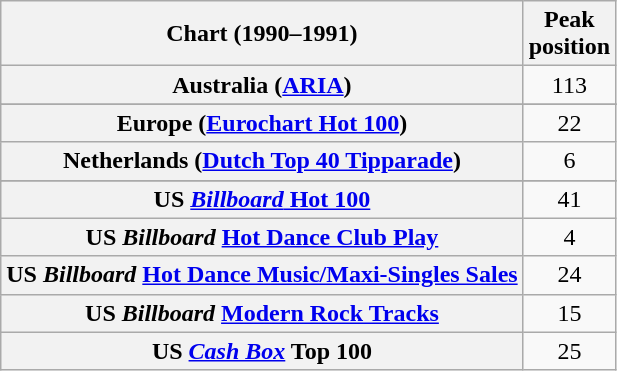<table class="wikitable sortable plainrowheaders">
<tr>
<th scope="col">Chart (1990–1991)</th>
<th scope="col">Peak<br>position</th>
</tr>
<tr>
<th scope="row">Australia (<a href='#'>ARIA</a>)</th>
<td align="center">113</td>
</tr>
<tr>
</tr>
<tr>
<th scope="row">Europe (<a href='#'>Eurochart Hot 100</a>)</th>
<td align="center">22</td>
</tr>
<tr>
<th scope="row">Netherlands (<a href='#'>Dutch Top 40 Tipparade</a>)</th>
<td align="center">6</td>
</tr>
<tr>
</tr>
<tr>
</tr>
<tr>
<th scope="row">US <a href='#'><em>Billboard</em> Hot 100</a></th>
<td align="center">41</td>
</tr>
<tr>
<th scope="row">US <em>Billboard</em> <a href='#'>Hot Dance Club Play</a></th>
<td align="center">4</td>
</tr>
<tr>
<th scope="row">US <em>Billboard</em> <a href='#'>Hot Dance Music/Maxi-Singles Sales</a></th>
<td align="center">24</td>
</tr>
<tr>
<th scope="row">US <em>Billboard</em> <a href='#'>Modern Rock Tracks</a></th>
<td align="center">15</td>
</tr>
<tr>
<th scope="row">US <em><a href='#'>Cash Box</a></em> Top 100</th>
<td align="center">25</td>
</tr>
</table>
